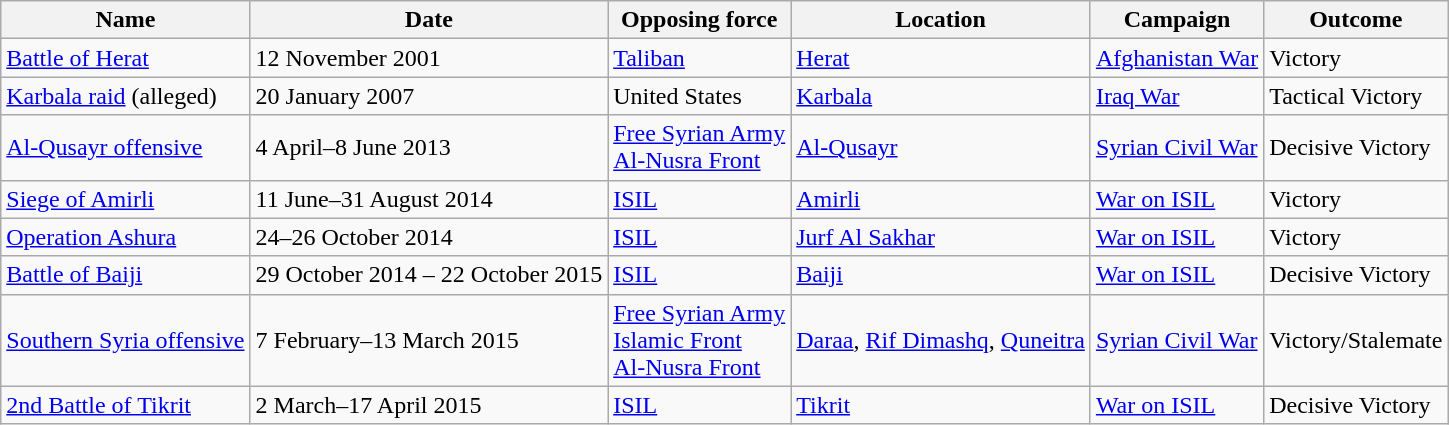<table class="wikitable sortable">
<tr>
<th>Name</th>
<th>Date</th>
<th>Opposing force</th>
<th>Location</th>
<th>Campaign</th>
<th>Outcome</th>
</tr>
<tr>
<td><a href='#'>Battle of Herat</a></td>
<td>12 November 2001</td>
<td> <a href='#'>Taliban</a></td>
<td> <a href='#'>Herat</a></td>
<td><a href='#'>Afghanistan War</a></td>
<td>Victory</td>
</tr>
<tr>
<td><a href='#'>Karbala raid</a> (alleged)</td>
<td>20 January 2007</td>
<td> United States</td>
<td> <a href='#'>Karbala</a></td>
<td><a href='#'>Iraq War</a></td>
<td>Tactical Victory</td>
</tr>
<tr>
<td><a href='#'>Al-Qusayr offensive</a></td>
<td>4 April–8 June 2013</td>
<td> <a href='#'>Free Syrian Army</a><br> <a href='#'>Al-Nusra Front</a></td>
<td> <a href='#'>Al-Qusayr</a></td>
<td><a href='#'>Syrian Civil War</a></td>
<td>Decisive Victory</td>
</tr>
<tr>
<td><a href='#'>Siege of Amirli</a></td>
<td>11 June–31 August 2014</td>
<td> <a href='#'>ISIL</a></td>
<td> <a href='#'>Amirli</a></td>
<td><a href='#'>War on ISIL</a></td>
<td>Victory</td>
</tr>
<tr>
<td><a href='#'>Operation Ashura</a></td>
<td>24–26 October 2014</td>
<td> <a href='#'>ISIL</a></td>
<td> <a href='#'>Jurf Al Sakhar</a></td>
<td><a href='#'>War on ISIL</a></td>
<td>Victory</td>
</tr>
<tr>
<td><a href='#'>Battle of Baiji</a></td>
<td>29 October 2014 – 22 October 2015</td>
<td> <a href='#'>ISIL</a></td>
<td> <a href='#'>Baiji</a></td>
<td><a href='#'>War on ISIL</a></td>
<td>Decisive Victory</td>
</tr>
<tr>
<td><a href='#'>Southern Syria offensive</a></td>
<td>7 February–13 March 2015</td>
<td> <a href='#'>Free Syrian Army</a><br> <a href='#'>Islamic Front</a><br> <a href='#'>Al-Nusra Front</a></td>
<td> <a href='#'>Daraa</a>, <a href='#'>Rif Dimashq</a>, <a href='#'>Quneitra</a></td>
<td><a href='#'>Syrian Civil War</a></td>
<td>Victory/Stalemate</td>
</tr>
<tr>
<td><a href='#'>2nd Battle of Tikrit</a></td>
<td>2 March–17 April 2015</td>
<td> <a href='#'>ISIL</a></td>
<td> <a href='#'>Tikrit</a></td>
<td><a href='#'>War on ISIL</a></td>
<td>Decisive Victory</td>
</tr>
</table>
